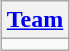<table class=wikitable style="text-align:center; margin:auto">
<tr>
<th><a href='#'>Team</a></th>
</tr>
<tr>
<td style="text-align: center;"></td>
</tr>
</table>
